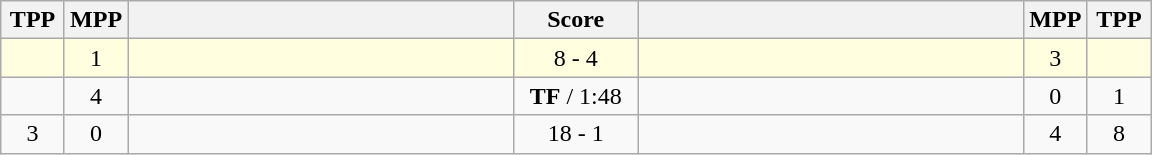<table class="wikitable" style="text-align: center;" |>
<tr>
<th width="35">TPP</th>
<th width="35">MPP</th>
<th width="250"></th>
<th width="75">Score</th>
<th width="250"></th>
<th width="35">MPP</th>
<th width="35">TPP</th>
</tr>
<tr bgcolor=lightyellow>
<td></td>
<td>1</td>
<td style="text-align:left;"><strong></strong></td>
<td>8 - 4</td>
<td style="text-align:left;"></td>
<td>3</td>
<td></td>
</tr>
<tr>
<td></td>
<td>4</td>
<td style="text-align:left;"></td>
<td><strong>TF</strong> / 1:48</td>
<td style="text-align:left;"><strong></strong></td>
<td>0</td>
<td>1</td>
</tr>
<tr>
<td>3</td>
<td>0</td>
<td style="text-align:left;"><strong></strong></td>
<td>18 - 1</td>
<td style="text-align:left;"></td>
<td>4</td>
<td>8</td>
</tr>
</table>
